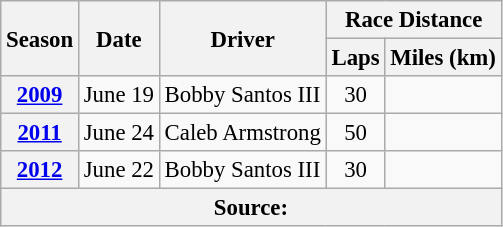<table class="wikitable" style="font-size: 95%;">
<tr>
<th rowspan="2">Season</th>
<th rowspan="2">Date</th>
<th rowspan="2">Driver</th>
<th colspan="2">Race Distance</th>
</tr>
<tr>
<th>Laps</th>
<th>Miles (km)</th>
</tr>
<tr>
<th><a href='#'>2009</a></th>
<td>June 19</td>
<td>Bobby Santos III</td>
<td align="center">30</td>
<td align="center"></td>
</tr>
<tr>
<th><a href='#'>2011</a></th>
<td>June 24</td>
<td>Caleb Armstrong</td>
<td align="center">50</td>
<td align="center"></td>
</tr>
<tr>
<th><a href='#'>2012</a></th>
<td>June 22</td>
<td>Bobby Santos III</td>
<td align="center">30</td>
<td align="center"></td>
</tr>
<tr>
<th colspan="5">Source:</th>
</tr>
</table>
